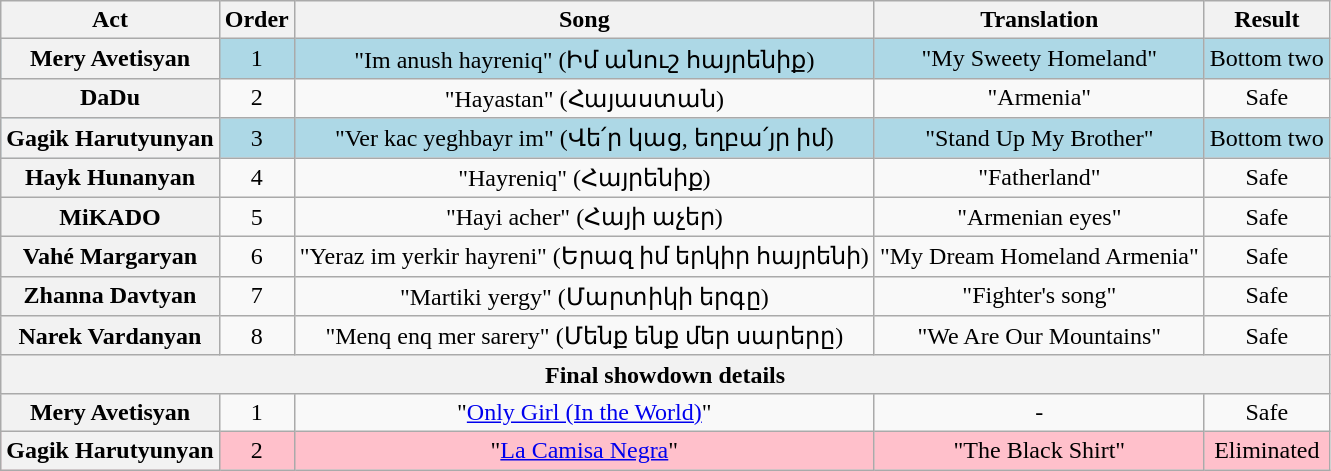<table class="wikitable plainrowheaders" style="text-align:center;">
<tr>
<th scope="col">Act</th>
<th scope="col">Order</th>
<th scope="col">Song</th>
<th scope="col">Translation</th>
<th scope="col">Result</th>
</tr>
<tr style="background:lightblue;">
<th scope="row">Mery Avetisyan</th>
<td>1</td>
<td>"Im anush hayreniq" (Իմ անուշ հայրենիք)</td>
<td>"My Sweety Homeland"</td>
<td>Bottom two</td>
</tr>
<tr>
<th scope="row">DaDu</th>
<td>2</td>
<td>"Hayastan" (Հայաստան)</td>
<td>"Armenia"</td>
<td>Safe</td>
</tr>
<tr style="background:lightblue;">
<th scope="row">Gagik Harutyunyan</th>
<td>3</td>
<td>"Ver kac yeghbayr im" (Վե՛ր կաց, եղբա՛յր իմ)</td>
<td>"Stand Up My Brother"</td>
<td>Bottom two</td>
</tr>
<tr>
<th scope="row">Hayk Hunanyan</th>
<td>4</td>
<td>"Hayreniq" (Հայրենիք)</td>
<td>"Fatherland"</td>
<td>Safe</td>
</tr>
<tr>
<th scope="row">MiKADO</th>
<td>5</td>
<td>"Hayi acher" (Հայի աչեր)</td>
<td>"Armenian eyes"</td>
<td>Safe</td>
</tr>
<tr>
<th scope="row">Vahé Margaryan</th>
<td>6</td>
<td>"Yeraz im yerkir hayreni" (Երազ իմ երկիր հայրենի)</td>
<td>"My Dream Homeland Armenia"</td>
<td>Safe</td>
</tr>
<tr>
<th scope="row">Zhanna Davtyan</th>
<td>7</td>
<td>"Martiki yergy" (Մարտիկի երգը)</td>
<td>"Fighter's song"</td>
<td>Safe</td>
</tr>
<tr>
<th scope="row">Narek Vardanyan</th>
<td>8</td>
<td>"Menq enq mer sarery" (Մենք ենք մեր սարերը)</td>
<td>"We Are Our Mountains"</td>
<td>Safe</td>
</tr>
<tr>
<th colspan=5>Final showdown details</th>
</tr>
<tr>
<th scope=row>Mery Avetisyan</th>
<td>1</td>
<td>"<a href='#'>Only Girl (In the World)</a>"</td>
<td>-</td>
<td>Safe</td>
</tr>
<tr style="background:pink;">
<th scope=row>Gagik Harutyunyan</th>
<td>2</td>
<td>"<a href='#'>La Camisa Negra</a>"</td>
<td>"The Black Shirt"</td>
<td>Eliminated</td>
</tr>
</table>
